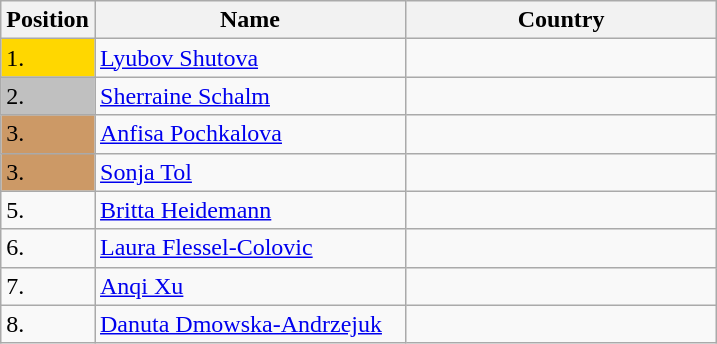<table class="wikitable">
<tr>
<th width="10">Position</th>
<th width="200">Name</th>
<th width="200">Country</th>
</tr>
<tr>
<td bgcolor="gold">1.</td>
<td><a href='#'>Lyubov Shutova</a></td>
<td></td>
</tr>
<tr>
<td bgcolor="silver">2.</td>
<td><a href='#'>Sherraine Schalm</a></td>
<td></td>
</tr>
<tr>
<td bgcolor="#CC9966">3.</td>
<td><a href='#'>Anfisa Pochkalova</a></td>
<td></td>
</tr>
<tr>
<td bgcolor="#CC9966">3.</td>
<td><a href='#'>Sonja Tol</a></td>
<td></td>
</tr>
<tr>
<td>5.</td>
<td><a href='#'>Britta Heidemann</a></td>
<td></td>
</tr>
<tr>
<td>6.</td>
<td><a href='#'>Laura Flessel-Colovic</a></td>
<td></td>
</tr>
<tr>
<td>7.</td>
<td><a href='#'>Anqi Xu</a></td>
<td></td>
</tr>
<tr>
<td>8.</td>
<td><a href='#'>Danuta Dmowska-Andrzejuk</a></td>
<td></td>
</tr>
</table>
